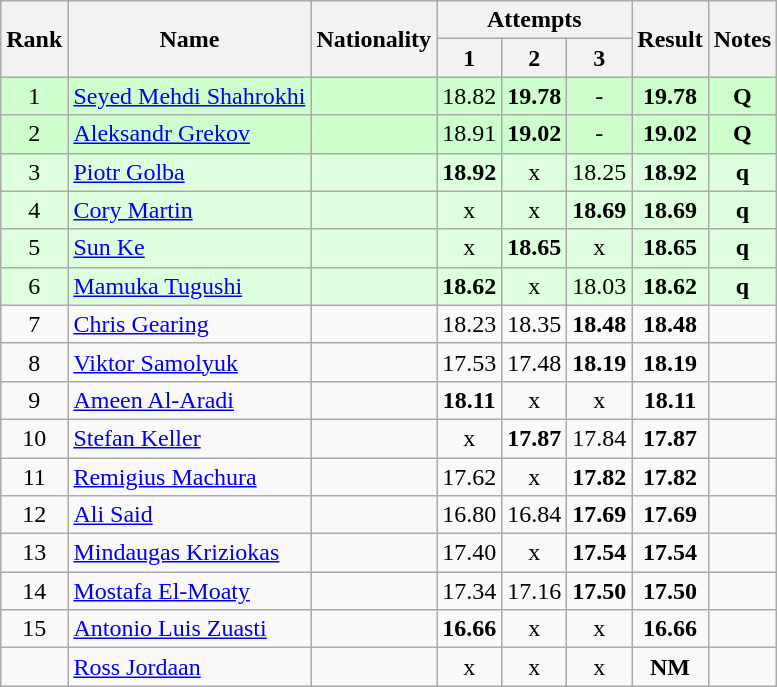<table class="wikitable sortable" style="text-align:center">
<tr>
<th rowspan=2>Rank</th>
<th rowspan=2>Name</th>
<th rowspan=2>Nationality</th>
<th colspan=3>Attempts</th>
<th rowspan=2>Result</th>
<th rowspan=2>Notes</th>
</tr>
<tr>
<th>1</th>
<th>2</th>
<th>3</th>
</tr>
<tr bgcolor=ccffcc>
<td>1</td>
<td align=left><a href='#'>Seyed Mehdi Shahrokhi</a></td>
<td align=left></td>
<td>18.82</td>
<td><strong>19.78</strong></td>
<td>-</td>
<td><strong>19.78</strong></td>
<td><strong>Q</strong></td>
</tr>
<tr bgcolor=ccffcc>
<td>2</td>
<td align=left><a href='#'>Aleksandr Grekov</a></td>
<td align=left></td>
<td>18.91</td>
<td><strong>19.02</strong></td>
<td>-</td>
<td><strong>19.02</strong></td>
<td><strong>Q</strong></td>
</tr>
<tr bgcolor=ddffdd>
<td>3</td>
<td align=left><a href='#'>Piotr Golba</a></td>
<td align=left></td>
<td><strong>18.92</strong></td>
<td>x</td>
<td>18.25</td>
<td><strong>18.92</strong></td>
<td><strong>q</strong></td>
</tr>
<tr bgcolor=ddffdd>
<td>4</td>
<td align=left><a href='#'>Cory Martin</a></td>
<td align=left></td>
<td>x</td>
<td>x</td>
<td><strong>18.69</strong></td>
<td><strong>18.69</strong></td>
<td><strong>q</strong></td>
</tr>
<tr bgcolor=ddffdd>
<td>5</td>
<td align=left><a href='#'>Sun Ke</a></td>
<td align=left></td>
<td>x</td>
<td><strong>18.65</strong></td>
<td>x</td>
<td><strong>18.65</strong></td>
<td><strong>q</strong></td>
</tr>
<tr bgcolor=ddffdd>
<td>6</td>
<td align=left><a href='#'>Mamuka Tugushi</a></td>
<td align=left></td>
<td><strong>18.62</strong></td>
<td>x</td>
<td>18.03</td>
<td><strong>18.62</strong></td>
<td><strong>q</strong></td>
</tr>
<tr>
<td>7</td>
<td align=left><a href='#'>Chris Gearing</a></td>
<td align=left></td>
<td>18.23</td>
<td>18.35</td>
<td><strong>18.48</strong></td>
<td><strong>18.48</strong></td>
<td></td>
</tr>
<tr>
<td>8</td>
<td align=left><a href='#'>Viktor Samolyuk</a></td>
<td align=left></td>
<td>17.53</td>
<td>17.48</td>
<td><strong>18.19</strong></td>
<td><strong>18.19</strong></td>
<td></td>
</tr>
<tr>
<td>9</td>
<td align=left><a href='#'>Ameen Al-Aradi</a></td>
<td align=left></td>
<td><strong>18.11</strong></td>
<td>x</td>
<td>x</td>
<td><strong>18.11</strong></td>
<td></td>
</tr>
<tr>
<td>10</td>
<td align=left><a href='#'>Stefan Keller</a></td>
<td align=left></td>
<td>x</td>
<td><strong>17.87</strong></td>
<td>17.84</td>
<td><strong>17.87</strong></td>
<td></td>
</tr>
<tr>
<td>11</td>
<td align=left><a href='#'>Remigius Machura</a></td>
<td align=left></td>
<td>17.62</td>
<td>x</td>
<td><strong>17.82</strong></td>
<td><strong>17.82</strong></td>
<td></td>
</tr>
<tr>
<td>12</td>
<td align=left><a href='#'>Ali Said</a></td>
<td align=left></td>
<td>16.80</td>
<td>16.84</td>
<td><strong>17.69</strong></td>
<td><strong>17.69</strong></td>
<td></td>
</tr>
<tr>
<td>13</td>
<td align=left><a href='#'>Mindaugas Kriziokas</a></td>
<td align=left></td>
<td>17.40</td>
<td>x</td>
<td><strong>17.54</strong></td>
<td><strong>17.54</strong></td>
<td></td>
</tr>
<tr>
<td>14</td>
<td align=left><a href='#'>Mostafa El-Moaty</a></td>
<td align=left></td>
<td>17.34</td>
<td>17.16</td>
<td><strong>17.50</strong></td>
<td><strong>17.50</strong></td>
<td></td>
</tr>
<tr>
<td>15</td>
<td align=left><a href='#'>Antonio Luis Zuasti</a></td>
<td align=left></td>
<td><strong>16.66</strong></td>
<td>x</td>
<td>x</td>
<td><strong>16.66</strong></td>
<td></td>
</tr>
<tr>
<td></td>
<td align=left><a href='#'>Ross Jordaan</a></td>
<td align=left></td>
<td>x</td>
<td>x</td>
<td>x</td>
<td><strong>NM</strong></td>
<td></td>
</tr>
</table>
